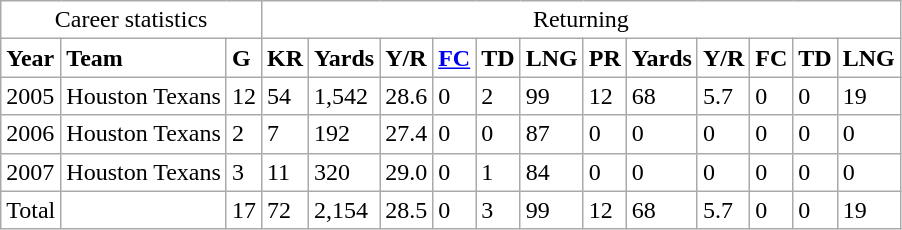<table class="wikitable" style="background:#fff;">
<tr style="text-align:center;">
<td colspan="3">Career statistics</td>
<td colspan="12" style="text-align:center;">Returning</td>
</tr>
<tr>
<td><strong>Year</strong></td>
<td><strong>Team</strong></td>
<td><strong>G</strong></td>
<td><strong>KR</strong></td>
<td><strong>Yards</strong></td>
<td><strong>Y/R</strong></td>
<td><strong><a href='#'>FC</a></strong></td>
<td><strong>TD</strong></td>
<td><strong>LNG</strong></td>
<td><strong>PR</strong></td>
<td><strong>Yards</strong></td>
<td><strong>Y/R</strong></td>
<td><strong>FC</strong></td>
<td><strong>TD</strong></td>
<td><strong>LNG</strong></td>
</tr>
<tr>
<td>2005</td>
<td>Houston Texans</td>
<td>12</td>
<td>54</td>
<td>1,542</td>
<td>28.6</td>
<td>0</td>
<td>2</td>
<td>99</td>
<td>12</td>
<td>68</td>
<td>5.7</td>
<td>0</td>
<td>0</td>
<td>19</td>
</tr>
<tr>
<td>2006</td>
<td>Houston Texans</td>
<td>2</td>
<td>7</td>
<td>192</td>
<td>27.4</td>
<td>0</td>
<td>0</td>
<td>87</td>
<td>0</td>
<td>0</td>
<td>0</td>
<td>0</td>
<td>0</td>
<td>0</td>
</tr>
<tr>
<td>2007</td>
<td>Houston Texans</td>
<td>3</td>
<td>11</td>
<td>320</td>
<td>29.0</td>
<td>0</td>
<td>1</td>
<td>84</td>
<td>0</td>
<td>0</td>
<td>0</td>
<td>0</td>
<td>0</td>
<td>0</td>
</tr>
<tr>
<td>Total</td>
<td></td>
<td>17</td>
<td>72</td>
<td>2,154</td>
<td>28.5</td>
<td>0</td>
<td>3</td>
<td>99</td>
<td>12</td>
<td>68</td>
<td>5.7</td>
<td>0</td>
<td>0</td>
<td>19</td>
</tr>
</table>
